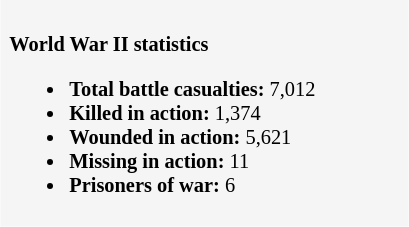<table class="toccolours" style="float: right; margin-left: 1em; margin-right: 2em; font-size: 85%; background:whitesmoke; color:black; width:20em; max-width: 40%;" cellspacing="5">
<tr>
<td style="text-align: left;"><br><strong>World War II statistics</strong><ul><li><strong>Total battle casualties:</strong> 7,012</li><li><strong>Killed in action:</strong> 1,374</li><li><strong>Wounded in action:</strong> 5,621</li><li><strong>Missing in action:</strong> 11</li><li><strong>Prisoners of war:</strong> 6</li></ul></td>
</tr>
</table>
